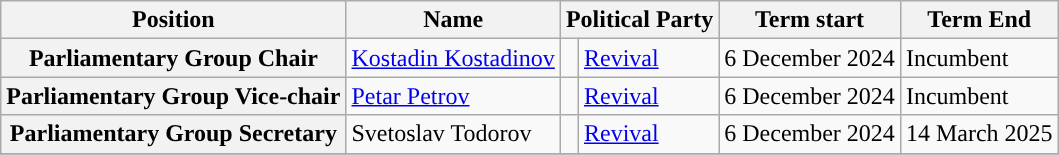<table class="wikitable plainrowheaders">
<tr>
<th>Position</th>
<th>Name</th>
<th colspan="2">Political Party</th>
<th>Term start</th>
<th>Term End</th>
</tr>
<tr>
<th>Parliamentary Group Chair</th>
<td><a href='#'>Kostadin Kostadinov</a></td>
<td style="background:"></td>
<td><a href='#'>Revival</a></td>
<td>6 December 2024</td>
<td>Incumbent</td>
</tr>
<tr>
<th>Parliamentary Group Vice-chair</th>
<td><a href='#'>Petar Petrov</a></td>
<td style="background:"></td>
<td><a href='#'>Revival</a></td>
<td>6 December 2024</td>
<td>Incumbent</td>
</tr>
<tr>
<th>Parliamentary Group Secretary</th>
<td>Svetoslav Todorov</td>
<td style="background:"></td>
<td><a href='#'>Revival</a></td>
<td>6 December 2024</td>
<td>14 March 2025</td>
</tr>
<tr>
</tr>
</table>
